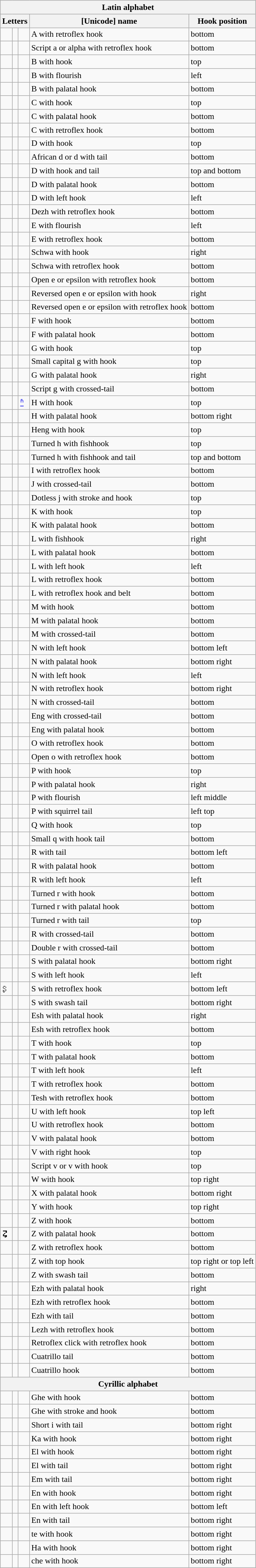<table class="wikitable nounderlines sortable" style="font-size:90%">
<tr>
<th colspan="5">Latin alphabet</th>
</tr>
<tr>
<th colspan="3">Letters</th>
<th>[Unicode] name</th>
<th>Hook position</th>
</tr>
<tr>
<td></td>
<td></td>
<td></td>
<td>A with retroflex hook</td>
<td>bottom</td>
</tr>
<tr>
<td></td>
<td></td>
<td></td>
<td>Script a or alpha with retroflex hook</td>
<td>bottom</td>
</tr>
<tr>
<td></td>
<td></td>
<td></td>
<td>B with hook</td>
<td>top</td>
</tr>
<tr>
<td></td>
<td></td>
<td></td>
<td>B with flourish</td>
<td>left</td>
</tr>
<tr>
<td></td>
<td></td>
<td></td>
<td>B with palatal hook</td>
<td>bottom</td>
</tr>
<tr>
<td></td>
<td></td>
<td></td>
<td>C with hook</td>
<td>top</td>
</tr>
<tr>
<td></td>
<td></td>
<td></td>
<td>C with palatal hook</td>
<td>bottom</td>
</tr>
<tr>
<td></td>
<td></td>
<td></td>
<td>C with retroflex hook</td>
<td>bottom</td>
</tr>
<tr>
<td></td>
<td></td>
<td></td>
<td>D with hook</td>
<td>top</td>
</tr>
<tr>
<td></td>
<td></td>
<td></td>
<td>African d or d with tail</td>
<td>bottom</td>
</tr>
<tr>
<td></td>
<td></td>
<td></td>
<td>D with hook and tail</td>
<td>top and bottom</td>
</tr>
<tr>
<td></td>
<td></td>
<td></td>
<td>D with palatal hook</td>
<td>bottom</td>
</tr>
<tr>
<td></td>
<td></td>
<td></td>
<td>D with left hook</td>
<td>left</td>
</tr>
<tr>
<td></td>
<td></td>
<td></td>
<td>Dezh with retroflex hook</td>
<td>bottom</td>
</tr>
<tr>
<td></td>
<td></td>
<td></td>
<td>E with flourish</td>
<td>left</td>
</tr>
<tr>
<td></td>
<td></td>
<td></td>
<td>E with retroflex hook</td>
<td>bottom</td>
</tr>
<tr>
<td></td>
<td></td>
<td></td>
<td>Schwa with hook</td>
<td>right</td>
</tr>
<tr>
<td></td>
<td></td>
<td></td>
<td>Schwa with retroflex hook</td>
<td>bottom</td>
</tr>
<tr>
<td></td>
<td></td>
<td></td>
<td>Open e or epsilon with retroflex hook</td>
<td>bottom</td>
</tr>
<tr>
<td></td>
<td></td>
<td></td>
<td>Reversed open e or epsilon with hook</td>
<td>right</td>
</tr>
<tr>
<td></td>
<td></td>
<td></td>
<td>Reversed open e or epsilon with retroflex hook</td>
<td>bottom</td>
</tr>
<tr>
<td></td>
<td></td>
<td></td>
<td>F with hook</td>
<td>bottom</td>
</tr>
<tr>
<td></td>
<td></td>
<td></td>
<td>F with palatal hook</td>
<td>bottom</td>
</tr>
<tr>
<td></td>
<td></td>
<td></td>
<td>G with hook</td>
<td>top</td>
</tr>
<tr>
<td></td>
<td></td>
<td></td>
<td>Small capital g with hook</td>
<td>top</td>
</tr>
<tr>
<td></td>
<td></td>
<td></td>
<td>G with palatal hook</td>
<td>right</td>
</tr>
<tr>
<td></td>
<td></td>
<td></td>
<td>Script g with crossed-tail</td>
<td>bottom</td>
</tr>
<tr>
<td></td>
<td></td>
<td><a href='#'>ʱ</a></td>
<td>H with hook</td>
<td>top</td>
</tr>
<tr>
<td></td>
<td></td>
<td></td>
<td>H with palatal hook</td>
<td>bottom right</td>
</tr>
<tr>
<td></td>
<td></td>
<td></td>
<td>Heng with hook</td>
<td>top</td>
</tr>
<tr>
<td></td>
<td></td>
<td></td>
<td>Turned h with fishhook</td>
<td>top</td>
</tr>
<tr>
<td></td>
<td></td>
<td></td>
<td>Turned h with fishhook and tail</td>
<td>top and bottom</td>
</tr>
<tr>
<td></td>
<td></td>
<td></td>
<td>I with retroflex hook</td>
<td>bottom</td>
</tr>
<tr>
<td></td>
<td></td>
<td></td>
<td>J with crossed-tail</td>
<td>bottom</td>
</tr>
<tr>
<td></td>
<td></td>
<td></td>
<td>Dotless j with stroke and hook</td>
<td>top</td>
</tr>
<tr>
<td></td>
<td></td>
<td></td>
<td>K with hook</td>
<td>top</td>
</tr>
<tr>
<td></td>
<td></td>
<td></td>
<td>K with palatal hook</td>
<td>bottom</td>
</tr>
<tr>
<td></td>
<td></td>
<td></td>
<td>L with fishhook</td>
<td>right</td>
</tr>
<tr>
<td></td>
<td></td>
<td></td>
<td>L with palatal hook</td>
<td>bottom</td>
</tr>
<tr>
<td></td>
<td></td>
<td></td>
<td>L with left hook</td>
<td>left</td>
</tr>
<tr>
<td></td>
<td></td>
<td></td>
<td>L with retroflex hook</td>
<td>bottom</td>
</tr>
<tr>
<td></td>
<td></td>
<td></td>
<td>L with retroflex hook and belt</td>
<td>bottom</td>
</tr>
<tr>
<td></td>
<td></td>
<td></td>
<td>M with hook</td>
<td>bottom</td>
</tr>
<tr>
<td></td>
<td></td>
<td></td>
<td>M with palatal hook</td>
<td>bottom</td>
</tr>
<tr>
<td></td>
<td></td>
<td></td>
<td>M with crossed-tail</td>
<td>bottom</td>
</tr>
<tr>
<td></td>
<td></td>
<td></td>
<td>N with left hook</td>
<td>bottom left</td>
</tr>
<tr>
<td></td>
<td></td>
<td></td>
<td>N with palatal hook</td>
<td>bottom right</td>
</tr>
<tr>
<td></td>
<td></td>
<td></td>
<td>N with left hook</td>
<td>left</td>
</tr>
<tr>
<td></td>
<td></td>
<td></td>
<td>N with retroflex hook</td>
<td>bottom right</td>
</tr>
<tr>
<td></td>
<td></td>
<td></td>
<td>N with crossed-tail</td>
<td>bottom</td>
</tr>
<tr>
<td></td>
<td></td>
<td></td>
<td>Eng with crossed-tail</td>
<td>bottom</td>
</tr>
<tr>
<td></td>
<td></td>
<td></td>
<td>Eng with palatal hook</td>
<td>bottom</td>
</tr>
<tr>
<td></td>
<td></td>
<td></td>
<td>O with retroflex hook</td>
<td>bottom</td>
</tr>
<tr>
<td></td>
<td></td>
<td></td>
<td>Open o with retroflex hook</td>
<td>bottom</td>
</tr>
<tr>
<td></td>
<td></td>
<td></td>
<td>P with hook</td>
<td>top</td>
</tr>
<tr>
<td></td>
<td></td>
<td></td>
<td>P with palatal hook</td>
<td>right</td>
</tr>
<tr>
<td></td>
<td></td>
<td></td>
<td>P with flourish</td>
<td>left middle</td>
</tr>
<tr>
<td></td>
<td></td>
<td></td>
<td>P with squirrel tail</td>
<td>left top</td>
</tr>
<tr>
<td></td>
<td></td>
<td></td>
<td>Q with hook</td>
<td>top</td>
</tr>
<tr>
<td></td>
<td></td>
<td></td>
<td>Small q with hook tail</td>
<td>bottom</td>
</tr>
<tr>
<td></td>
<td></td>
<td></td>
<td>R with tail</td>
<td>bottom left</td>
</tr>
<tr>
<td></td>
<td></td>
<td></td>
<td>R with palatal hook</td>
<td>bottom</td>
</tr>
<tr>
<td></td>
<td></td>
<td></td>
<td>R with left hook</td>
<td>left</td>
</tr>
<tr>
<td></td>
<td></td>
<td></td>
<td>Turned r with hook</td>
<td>bottom</td>
</tr>
<tr>
<td></td>
<td></td>
<td></td>
<td>Turned r with palatal hook</td>
<td>bottom</td>
</tr>
<tr>
<td></td>
<td></td>
<td></td>
<td>Turned r with tail</td>
<td>top</td>
</tr>
<tr>
<td></td>
<td></td>
<td></td>
<td>R with crossed-tail</td>
<td>bottom</td>
</tr>
<tr>
<td></td>
<td></td>
<td></td>
<td>Double r with crossed-tail</td>
<td>bottom</td>
</tr>
<tr>
<td></td>
<td></td>
<td></td>
<td>S with palatal hook</td>
<td>bottom right</td>
</tr>
<tr>
<td></td>
<td></td>
<td></td>
<td>S with left hook</td>
<td>left</td>
</tr>
<tr>
<td>Ʂ</td>
<td></td>
<td></td>
<td>S with retroflex hook</td>
<td>bottom left</td>
</tr>
<tr>
<td></td>
<td></td>
<td></td>
<td>S with swash tail</td>
<td>bottom right</td>
</tr>
<tr>
<td></td>
<td></td>
<td></td>
<td>Esh with palatal hook</td>
<td>right</td>
</tr>
<tr>
<td></td>
<td></td>
<td></td>
<td>Esh with retroflex hook</td>
<td>bottom</td>
</tr>
<tr>
<td></td>
<td></td>
<td></td>
<td>T with hook</td>
<td>top</td>
</tr>
<tr>
<td></td>
<td></td>
<td></td>
<td>T with palatal hook</td>
<td>bottom</td>
</tr>
<tr>
<td></td>
<td></td>
<td></td>
<td>T with left hook</td>
<td>left</td>
</tr>
<tr>
<td></td>
<td></td>
<td></td>
<td>T with retroflex hook</td>
<td>bottom</td>
</tr>
<tr>
<td></td>
<td></td>
<td></td>
<td>Tesh with retroflex hook</td>
<td>bottom</td>
</tr>
<tr>
<td></td>
<td></td>
<td></td>
<td>U with left hook</td>
<td>top left</td>
</tr>
<tr>
<td></td>
<td></td>
<td></td>
<td>U with retroflex hook</td>
<td>bottom</td>
</tr>
<tr>
<td></td>
<td></td>
<td></td>
<td>V with palatal hook</td>
<td>bottom</td>
</tr>
<tr>
<td></td>
<td></td>
<td></td>
<td>V with right hook</td>
<td>top</td>
</tr>
<tr>
<td></td>
<td></td>
<td></td>
<td>Script v or v with hook</td>
<td>top</td>
</tr>
<tr>
<td></td>
<td></td>
<td></td>
<td>W with hook</td>
<td>top right</td>
</tr>
<tr>
<td></td>
<td></td>
<td></td>
<td>X with palatal hook</td>
<td>bottom right</td>
</tr>
<tr>
<td></td>
<td></td>
<td></td>
<td>Y with hook</td>
<td>top right</td>
</tr>
<tr>
<td></td>
<td></td>
<td></td>
<td>Z with hook</td>
<td>bottom</td>
</tr>
<tr>
<td><strong>Ᶎ</strong></td>
<td></td>
<td></td>
<td>Z with palatal hook</td>
<td>bottom</td>
</tr>
<tr>
<td></td>
<td></td>
<td></td>
<td>Z with retroflex hook</td>
<td>bottom</td>
</tr>
<tr>
<td></td>
<td></td>
<td></td>
<td>Z with top hook</td>
<td>top right or top left</td>
</tr>
<tr>
<td></td>
<td></td>
<td></td>
<td>Z with swash tail</td>
<td>bottom</td>
</tr>
<tr>
<td></td>
<td></td>
<td></td>
<td>Ezh with palatal hook</td>
<td>right</td>
</tr>
<tr>
<td></td>
<td></td>
<td></td>
<td>Ezh with retroflex hook</td>
<td>bottom</td>
</tr>
<tr>
<td></td>
<td></td>
<td></td>
<td>Ezh with tail</td>
<td>bottom</td>
</tr>
<tr>
<td></td>
<td></td>
<td></td>
<td>Lezh with retroflex hook</td>
<td>bottom</td>
</tr>
<tr>
<td></td>
<td></td>
<td></td>
<td>Retroflex click with retroflex hook</td>
<td>bottom</td>
</tr>
<tr>
<td></td>
<td></td>
<td></td>
<td>Cuatrillo tail</td>
<td>bottom</td>
</tr>
<tr>
<td></td>
<td></td>
<td></td>
<td>Cuatrillo hook</td>
<td>bottom</td>
</tr>
<tr>
<th colspan="5">Cyrillic alphabet</th>
</tr>
<tr>
<td></td>
<td></td>
<td></td>
<td>Ghe with hook</td>
<td>bottom</td>
</tr>
<tr>
<td></td>
<td></td>
<td></td>
<td>Ghe with stroke and hook</td>
<td>bottom</td>
</tr>
<tr>
<td></td>
<td></td>
<td></td>
<td>Short i with tail</td>
<td>bottom right</td>
</tr>
<tr>
<td></td>
<td></td>
<td></td>
<td>Ka with hook</td>
<td>bottom right</td>
</tr>
<tr>
<td></td>
<td></td>
<td></td>
<td>El with hook</td>
<td>bottom right</td>
</tr>
<tr>
<td></td>
<td></td>
<td></td>
<td>El with tail</td>
<td>bottom right</td>
</tr>
<tr>
<td></td>
<td></td>
<td></td>
<td>Em with tail</td>
<td>bottom right</td>
</tr>
<tr>
<td></td>
<td></td>
<td></td>
<td>En with hook</td>
<td>bottom right</td>
</tr>
<tr>
<td></td>
<td></td>
<td></td>
<td>En with left hook</td>
<td>bottom left</td>
</tr>
<tr>
<td></td>
<td></td>
<td></td>
<td>En with tail</td>
<td>bottom right</td>
</tr>
<tr>
<td></td>
<td></td>
<td></td>
<td>te with hook</td>
<td>bottom right</td>
</tr>
<tr>
<td></td>
<td></td>
<td></td>
<td>Ha with hook</td>
<td>bottom right</td>
</tr>
<tr>
<td></td>
<td></td>
<td></td>
<td>che with hook</td>
<td>bottom right</td>
</tr>
</table>
